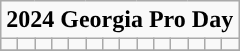<table class="wikitable sortable" style="text-align:center" "width:75%;">
<tr>
<td colspan="14" style="font-weight:bold; ">2024 Georgia Pro Day<br></td>
</tr>
<tr>
<td></td>
<td></td>
<td></td>
<td></td>
<td></td>
<td></td>
<td></td>
<td></td>
<td></td>
<td></td>
<td></td>
<td></td>
<td></td>
<td></td>
</tr>
<tr>
</tr>
</table>
